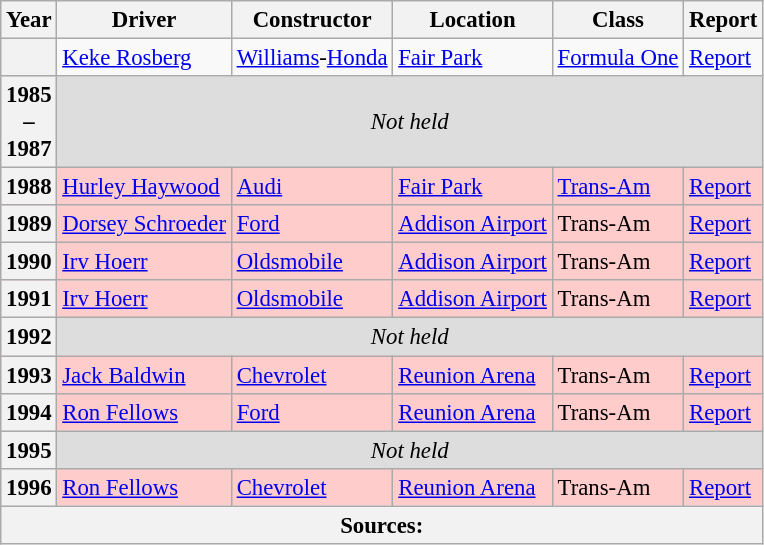<table class="wikitable" style="font-size: 95%;">
<tr>
<th>Year</th>
<th>Driver</th>
<th>Constructor</th>
<th>Location</th>
<th>Class</th>
<th>Report</th>
</tr>
<tr>
<th></th>
<td> <a href='#'>Keke Rosberg</a></td>
<td><a href='#'>Williams</a>-<a href='#'>Honda</a></td>
<td><a href='#'>Fair Park</a></td>
<td><a href='#'>Formula One</a></td>
<td><a href='#'>Report</a></td>
</tr>
<tr style="background:#ddd;">
<th>1985<br>–<br>1987</th>
<td align=center colspan=5><em>Not held</em></td>
</tr>
<tr style="background:#fcc;">
<th>1988</th>
<td> <a href='#'>Hurley Haywood</a></td>
<td><a href='#'>Audi</a></td>
<td><a href='#'>Fair Park</a></td>
<td><a href='#'>Trans-Am</a></td>
<td><a href='#'>Report</a></td>
</tr>
<tr style="background:#fcc;">
<th>1989</th>
<td> <a href='#'>Dorsey Schroeder</a></td>
<td><a href='#'>Ford</a></td>
<td><a href='#'>Addison Airport</a></td>
<td>Trans-Am</td>
<td><a href='#'>Report</a></td>
</tr>
<tr style="background:#fcc;">
<th>1990</th>
<td> <a href='#'>Irv Hoerr</a></td>
<td><a href='#'>Oldsmobile</a></td>
<td><a href='#'>Addison Airport</a></td>
<td>Trans-Am</td>
<td><a href='#'>Report</a></td>
</tr>
<tr style="background:#fcc;">
<th>1991</th>
<td> <a href='#'>Irv Hoerr</a></td>
<td><a href='#'>Oldsmobile</a></td>
<td><a href='#'>Addison Airport</a></td>
<td>Trans-Am</td>
<td><a href='#'>Report</a></td>
</tr>
<tr style="background:#DDDDDD;">
<th>1992</th>
<td align=center colspan=5><em>Not held</em></td>
</tr>
<tr style="background:#fcc;">
<th>1993</th>
<td> <a href='#'>Jack Baldwin</a></td>
<td><a href='#'>Chevrolet</a></td>
<td><a href='#'>Reunion Arena</a></td>
<td>Trans-Am</td>
<td><a href='#'>Report</a></td>
</tr>
<tr style="background:#fcc;">
<th>1994</th>
<td> <a href='#'>Ron Fellows</a></td>
<td><a href='#'>Ford</a></td>
<td><a href='#'>Reunion Arena</a></td>
<td>Trans-Am</td>
<td><a href='#'>Report</a></td>
</tr>
<tr style="background:#DDDDDD;">
<th>1995</th>
<td align=center colspan=5><em>Not held</em></td>
</tr>
<tr style="background:#fcc;">
<th>1996</th>
<td> <a href='#'>Ron Fellows</a></td>
<td><a href='#'>Chevrolet</a></td>
<td><a href='#'>Reunion Arena</a></td>
<td>Trans-Am</td>
<td><a href='#'>Report</a></td>
</tr>
<tr>
<th colspan="6">Sources:</th>
</tr>
</table>
